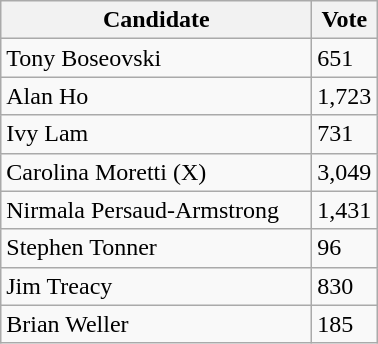<table class="wikitable">
<tr>
<th bgcolor="#DDDDFF" width="200px">Candidate</th>
<th bgcolor="#DDDDFF">Vote</th>
</tr>
<tr>
<td>Tony Boseovski</td>
<td>651</td>
</tr>
<tr>
<td>Alan Ho</td>
<td>1,723</td>
</tr>
<tr>
<td>Ivy Lam</td>
<td>731</td>
</tr>
<tr>
<td>Carolina Moretti (X)</td>
<td>3,049</td>
</tr>
<tr>
<td>Nirmala Persaud-Armstrong</td>
<td>1,431</td>
</tr>
<tr>
<td>Stephen Tonner</td>
<td>96</td>
</tr>
<tr>
<td>Jim Treacy</td>
<td>830</td>
</tr>
<tr>
<td>Brian Weller</td>
<td>185</td>
</tr>
</table>
